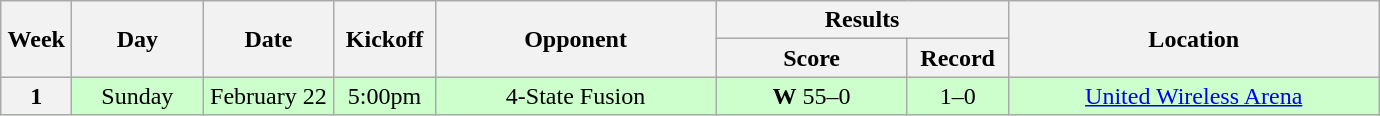<table class="wikitable">
<tr>
<th rowspan="2" width="40">Week</th>
<th rowspan="2" width="80">Day</th>
<th rowspan="2" width="80">Date</th>
<th rowspan="2" width="60">Kickoff</th>
<th rowspan="2" width="180">Opponent</th>
<th colspan="2" width="180">Results</th>
<th rowspan="2" width="240">Location</th>
</tr>
<tr>
<th width="120">Score</th>
<th width="60">Record</th>
</tr>
<tr align="center" bgcolor="#CCFFCC">
<th>1</th>
<td>Sunday</td>
<td>February 22</td>
<td>5:00pm</td>
<td>4-State Fusion</td>
<td><strong>W</strong> 55–0</td>
<td>1–0</td>
<td><a href='#'>United Wireless Arena</a></td>
</tr>
</table>
